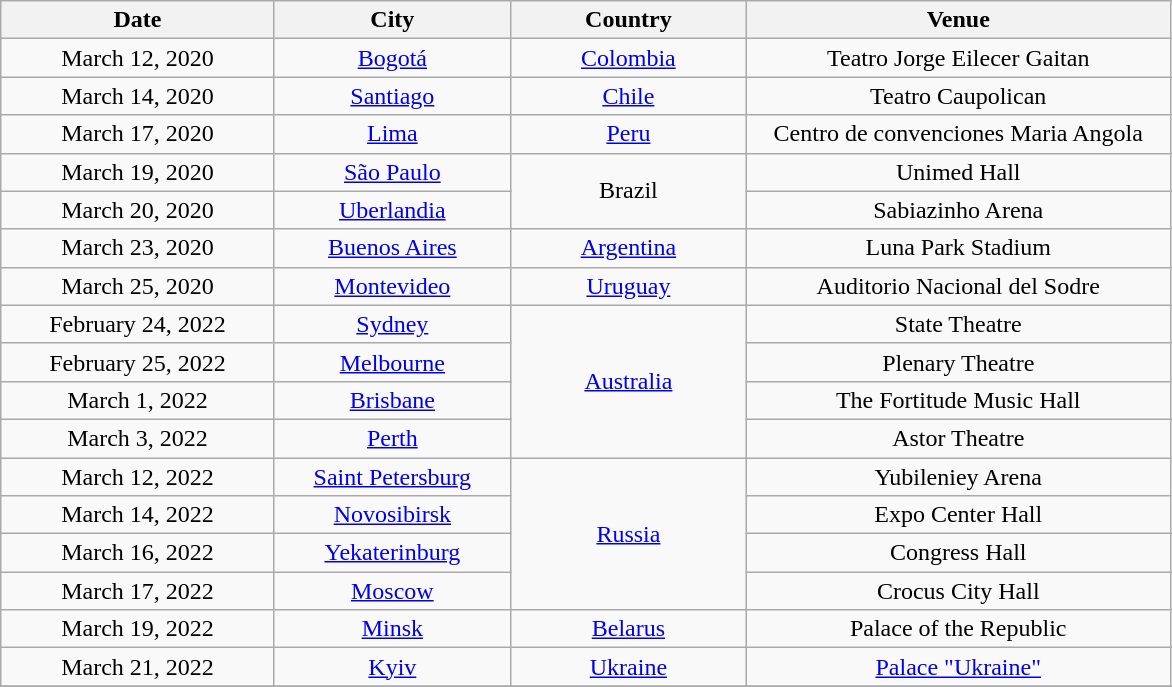<table class="wikitable" style="text-align:center;">
<tr>
<th width="175">Date</th>
<th width="150">City</th>
<th width="150">Country</th>
<th width="275">Venue</th>
</tr>
<tr>
<td>March 12, 2020</td>
<td><a href='#'>Bogotá</a></td>
<td><a href='#'>Colombia</a></td>
<td>Teatro Jorge Eilecer Gaitan</td>
</tr>
<tr>
<td>March 14, 2020</td>
<td><a href='#'>Santiago</a></td>
<td><a href='#'>Chile</a></td>
<td>Teatro Caupolican</td>
</tr>
<tr>
<td>March 17, 2020</td>
<td><a href='#'>Lima</a></td>
<td><a href='#'>Peru</a></td>
<td>Centro de convenciones Maria Angola</td>
</tr>
<tr>
<td>March 19, 2020</td>
<td><a href='#'>São Paulo</a></td>
<td rowspan="2">Brazil</td>
<td>Unimed Hall</td>
</tr>
<tr>
<td>March 20, 2020</td>
<td><a href='#'>Uberlandia</a></td>
<td>Sabiazinho Arena</td>
</tr>
<tr>
<td>March 23, 2020</td>
<td><a href='#'>Buenos Aires</a></td>
<td><a href='#'>Argentina</a></td>
<td>Luna Park Stadium</td>
</tr>
<tr>
<td>March 25, 2020</td>
<td><a href='#'>Montevideo</a></td>
<td><a href='#'>Uruguay</a></td>
<td>Auditorio Nacional del Sodre</td>
</tr>
<tr>
<td>February 24, 2022</td>
<td><a href='#'>Sydney</a></td>
<td rowspan="4"><a href='#'>Australia</a></td>
<td>State Theatre</td>
</tr>
<tr>
<td>February 25, 2022</td>
<td><a href='#'>Melbourne</a></td>
<td>Plenary Theatre</td>
</tr>
<tr>
<td>March 1, 2022</td>
<td><a href='#'>Brisbane</a></td>
<td>The Fortitude Music Hall</td>
</tr>
<tr>
<td>March 3, 2022</td>
<td><a href='#'>Perth</a></td>
<td>Astor Theatre</td>
</tr>
<tr>
<td>March 12, 2022</td>
<td><a href='#'>Saint Petersburg</a></td>
<td rowspan="4"><a href='#'>Russia</a></td>
<td>Yubileniey Arena</td>
</tr>
<tr>
<td>March 14, 2022</td>
<td><a href='#'>Novosibirsk</a></td>
<td>Expo Center Hall</td>
</tr>
<tr>
<td>March 16, 2022</td>
<td><a href='#'>Yekaterinburg</a></td>
<td>Congress Hall</td>
</tr>
<tr>
<td>March 17, 2022</td>
<td><a href='#'>Moscow</a></td>
<td>Crocus City Hall</td>
</tr>
<tr>
<td>March 19, 2022</td>
<td><a href='#'>Minsk</a></td>
<td><a href='#'>Belarus</a></td>
<td>Palace of the Republic</td>
</tr>
<tr>
<td>March 21, 2022</td>
<td><a href='#'>Kyiv</a></td>
<td><a href='#'>Ukraine</a></td>
<td><a href='#'>Palace "Ukraine"</a></td>
</tr>
<tr>
</tr>
</table>
